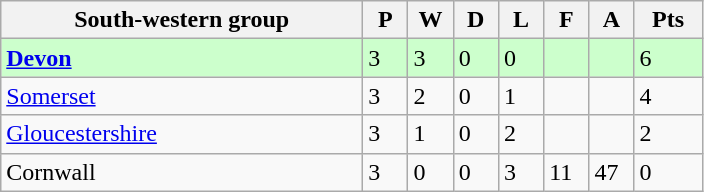<table class="wikitable">
<tr>
<th width="40%">South-western group</th>
<th width="5%">P</th>
<th width="5%">W</th>
<th width="5%">D</th>
<th width="5%">L</th>
<th width="5%">F</th>
<th width="5%">A</th>
<th width="7.5%">Pts</th>
</tr>
<tr bgcolor="#CCFFCC">
<td><a href='#'><strong>Devon</strong></a></td>
<td>3</td>
<td>3</td>
<td>0</td>
<td>0</td>
<td></td>
<td></td>
<td>6</td>
</tr>
<tr>
<td><a href='#'>Somerset</a></td>
<td>3</td>
<td>2</td>
<td>0</td>
<td>1</td>
<td></td>
<td></td>
<td>4</td>
</tr>
<tr>
<td><a href='#'>Gloucestershire</a></td>
<td>3</td>
<td>1</td>
<td>0</td>
<td>2</td>
<td></td>
<td></td>
<td>2</td>
</tr>
<tr>
<td>Cornwall</td>
<td>3</td>
<td>0</td>
<td>0</td>
<td>3</td>
<td>11</td>
<td>47</td>
<td>0</td>
</tr>
</table>
